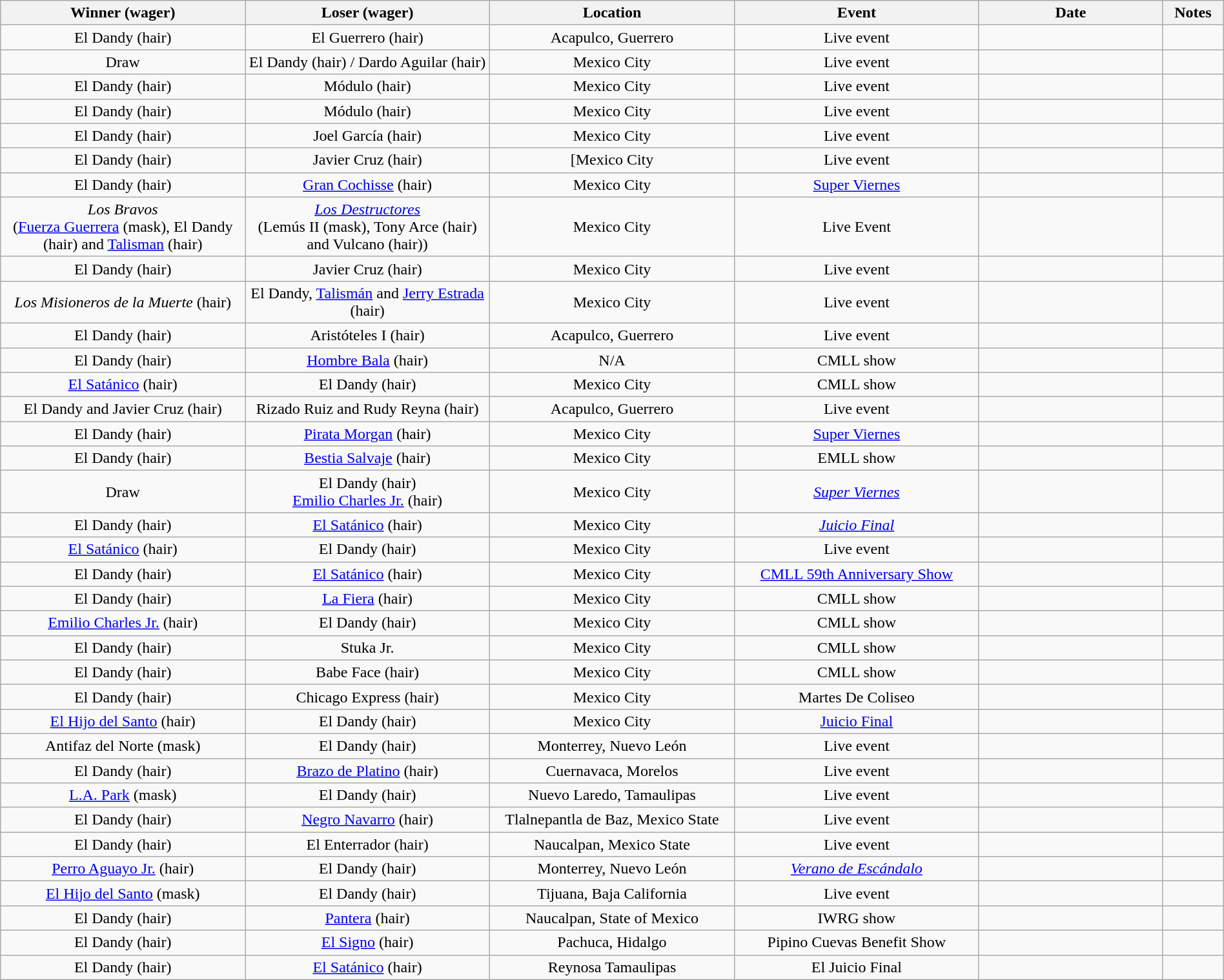<table class="wikitable sortable" width=100%  style="text-align: center">
<tr>
<th width=20% scope="col">Winner (wager)</th>
<th width=20% scope="col">Loser (wager)</th>
<th width=20% scope="col">Location</th>
<th width=20% scope="col">Event</th>
<th width=15% scope="col">Date</th>
<th class="unsortable" width=5% scope="col">Notes</th>
</tr>
<tr>
<td>El Dandy (hair)</td>
<td>El Guerrero (hair)</td>
<td>Acapulco, Guerrero</td>
<td>Live event</td>
<td></td>
<td></td>
</tr>
<tr>
<td>Draw</td>
<td>El Dandy (hair) / Dardo Aguilar (hair)</td>
<td>Mexico City</td>
<td>Live event</td>
<td></td>
<td></td>
</tr>
<tr>
<td>El Dandy (hair)</td>
<td>Módulo (hair)</td>
<td>Mexico City</td>
<td>Live event</td>
<td></td>
<td></td>
</tr>
<tr>
<td>El Dandy (hair)</td>
<td>Módulo (hair)</td>
<td>Mexico City</td>
<td>Live event</td>
<td></td>
<td></td>
</tr>
<tr>
<td>El Dandy (hair)</td>
<td>Joel García (hair)</td>
<td>Mexico City</td>
<td>Live event</td>
<td></td>
<td></td>
</tr>
<tr>
<td>El Dandy (hair)</td>
<td>Javier Cruz (hair)</td>
<td>[Mexico City</td>
<td>Live event</td>
<td></td>
<td></td>
</tr>
<tr>
<td>El Dandy (hair)</td>
<td><a href='#'>Gran Cochisse</a> (hair)</td>
<td>Mexico City</td>
<td><a href='#'>Super Viernes</a></td>
<td></td>
<td></td>
</tr>
<tr>
<td><em>Los Bravos</em><br>(<a href='#'>Fuerza Guerrera</a> (mask), El Dandy (hair) and <a href='#'>Talisman</a> (hair)</td>
<td><em><a href='#'>Los Destructores</a></em><br>(Lemús II (mask), Tony Arce (hair) and Vulcano (hair))</td>
<td>Mexico City</td>
<td>Live Event</td>
<td></td>
<td></td>
</tr>
<tr>
<td>El Dandy (hair)</td>
<td>Javier Cruz (hair)</td>
<td>Mexico City</td>
<td>Live event</td>
<td></td>
<td></td>
</tr>
<tr>
<td><em>Los Misioneros de la Muerte</em> (hair) <br></td>
<td>El Dandy, <a href='#'>Talismán</a> and <a href='#'>Jerry Estrada</a> (hair)</td>
<td>Mexico City</td>
<td>Live event</td>
<td></td>
<td></td>
</tr>
<tr>
<td>El Dandy (hair)</td>
<td>Aristóteles I (hair)</td>
<td>Acapulco, Guerrero</td>
<td>Live event</td>
<td></td>
<td></td>
</tr>
<tr>
<td>El Dandy (hair)</td>
<td><a href='#'>Hombre Bala</a> (hair)</td>
<td>N/A</td>
<td>CMLL show</td>
<td></td>
<td></td>
</tr>
<tr>
<td><a href='#'>El Satánico</a> (hair)</td>
<td>El Dandy (hair)</td>
<td>Mexico City</td>
<td>CMLL show</td>
<td></td>
<td></td>
</tr>
<tr>
<td>El Dandy and Javier Cruz (hair)</td>
<td>Rizado Ruiz and Rudy Reyna (hair)</td>
<td>Acapulco, Guerrero</td>
<td>Live event</td>
<td></td>
<td></td>
</tr>
<tr>
<td>El Dandy (hair)</td>
<td><a href='#'>Pirata Morgan</a> (hair)</td>
<td>Mexico City</td>
<td><a href='#'>Super Viernes</a></td>
<td></td>
<td></td>
</tr>
<tr>
<td>El Dandy (hair)</td>
<td><a href='#'>Bestia Salvaje</a> (hair)</td>
<td>Mexico City</td>
<td>EMLL show</td>
<td></td>
<td></td>
</tr>
<tr>
<td>Draw</td>
<td>El Dandy (hair)<br><a href='#'>Emilio Charles Jr.</a> (hair)</td>
<td>Mexico City</td>
<td><em><a href='#'>Super Viernes</a></em></td>
<td></td>
<td></td>
</tr>
<tr>
<td>El Dandy (hair)</td>
<td><a href='#'>El Satánico</a> (hair)</td>
<td>Mexico City</td>
<td><em><a href='#'>Juicio Final</a></em></td>
<td></td>
<td></td>
</tr>
<tr>
<td><a href='#'>El Satánico</a> (hair)</td>
<td>El Dandy (hair)</td>
<td>Mexico City</td>
<td>Live event</td>
<td></td>
<td></td>
</tr>
<tr>
<td>El Dandy (hair)</td>
<td><a href='#'>El Satánico</a> (hair)</td>
<td>Mexico City</td>
<td><a href='#'>CMLL 59th Anniversary Show</a></td>
<td></td>
<td></td>
</tr>
<tr>
<td>El Dandy (hair)</td>
<td><a href='#'>La Fiera</a> (hair)</td>
<td>Mexico City</td>
<td>CMLL show</td>
<td></td>
<td></td>
</tr>
<tr>
<td><a href='#'>Emilio Charles Jr.</a> (hair)</td>
<td>El Dandy (hair)</td>
<td>Mexico City</td>
<td>CMLL show</td>
<td></td>
<td></td>
</tr>
<tr>
<td>El Dandy (hair)</td>
<td>Stuka Jr.</td>
<td>Mexico City</td>
<td>CMLL show</td>
<td></td>
<td></td>
</tr>
<tr>
<td>El Dandy (hair)</td>
<td>Babe Face (hair)</td>
<td>Mexico City</td>
<td>CMLL show</td>
<td></td>
<td></td>
</tr>
<tr>
<td>El Dandy (hair)</td>
<td>Chicago Express (hair)</td>
<td>Mexico City</td>
<td>Martes De Coliseo</td>
<td></td>
<td></td>
</tr>
<tr>
<td><a href='#'>El Hijo del Santo</a> (hair)</td>
<td>El Dandy (hair)</td>
<td>Mexico City</td>
<td><a href='#'>Juicio Final</a></td>
<td></td>
<td></td>
</tr>
<tr>
<td>Antifaz del Norte (mask)</td>
<td>El Dandy (hair)</td>
<td>Monterrey, Nuevo León</td>
<td>Live event</td>
<td></td>
<td></td>
</tr>
<tr>
<td>El Dandy (hair)</td>
<td><a href='#'>Brazo de Platino</a> (hair)</td>
<td>Cuernavaca, Morelos</td>
<td>Live event</td>
<td></td>
<td></td>
</tr>
<tr>
<td><a href='#'>L.A. Park</a> (mask)</td>
<td>El Dandy (hair)</td>
<td>Nuevo Laredo, Tamaulipas</td>
<td>Live event</td>
<td></td>
<td></td>
</tr>
<tr>
<td>El Dandy (hair)</td>
<td><a href='#'>Negro Navarro</a> (hair)</td>
<td>Tlalnepantla de Baz, Mexico State</td>
<td>Live event</td>
<td></td>
<td></td>
</tr>
<tr>
<td>El Dandy (hair)</td>
<td>El Enterrador (hair)</td>
<td>Naucalpan, Mexico State</td>
<td>Live event</td>
<td></td>
<td></td>
</tr>
<tr>
<td><a href='#'>Perro Aguayo Jr.</a> (hair)</td>
<td>El Dandy (hair)</td>
<td>Monterrey, Nuevo León</td>
<td><em><a href='#'>Verano de Escándalo</a></em></td>
<td></td>
<td></td>
</tr>
<tr>
<td><a href='#'>El Hijo del Santo</a> (mask)</td>
<td>El Dandy (hair)</td>
<td>Tijuana, Baja California</td>
<td>Live event</td>
<td></td>
<td></td>
</tr>
<tr>
<td>El Dandy (hair)</td>
<td><a href='#'>Pantera</a> (hair)</td>
<td>Naucalpan, State of Mexico</td>
<td>IWRG show</td>
<td></td>
<td></td>
</tr>
<tr>
<td>El Dandy (hair)</td>
<td><a href='#'>El Signo</a> (hair)</td>
<td>Pachuca, Hidalgo</td>
<td>Pipino Cuevas Benefit Show</td>
<td></td>
<td></td>
</tr>
<tr>
<td>El Dandy (hair)</td>
<td><a href='#'>El Satánico</a> (hair)</td>
<td>Reynosa Tamaulipas</td>
<td>El Juicio Final</td>
<td></td>
<td></td>
</tr>
</table>
